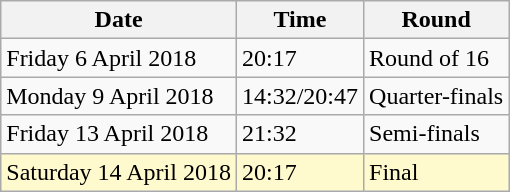<table class="wikitable">
<tr>
<th>Date</th>
<th>Time</th>
<th>Round</th>
</tr>
<tr>
<td>Friday 6 April 2018</td>
<td>20:17</td>
<td>Round of 16</td>
</tr>
<tr>
<td>Monday 9 April 2018</td>
<td>14:32/20:47</td>
<td>Quarter-finals</td>
</tr>
<tr>
<td>Friday 13 April 2018</td>
<td>21:32</td>
<td>Semi-finals</td>
</tr>
<tr>
<td style=background:lemonchiffon>Saturday 14 April 2018</td>
<td style=background:lemonchiffon>20:17</td>
<td style=background:lemonchiffon>Final</td>
</tr>
</table>
